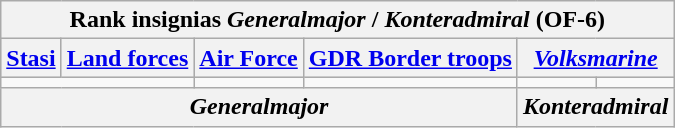<table class=wikitable>
<tr>
<th colspan="10">Rank insignias <em>Generalmajor</em> / <em>Konteradmiral</em> (OF-6)</th>
</tr>
<tr bgcolor="#CCCCCC" align="center">
<th> <a href='#'>Stasi</a></th>
<th> <a href='#'>Land forces</a></th>
<th> <a href='#'>Air Force</a></th>
<th> <a href='#'>GDR Border troops</a></th>
<th colspan="2"> <em><a href='#'>Volksmarine</a></em></th>
</tr>
<tr align="center">
<td colspan="2"></td>
<td></td>
<td></td>
<td></td>
<td></td>
</tr>
<tr>
<th colspan="4"><em>Generalmajor</em></th>
<th colspan="2"><em>Konteradmiral</em></th>
</tr>
</table>
